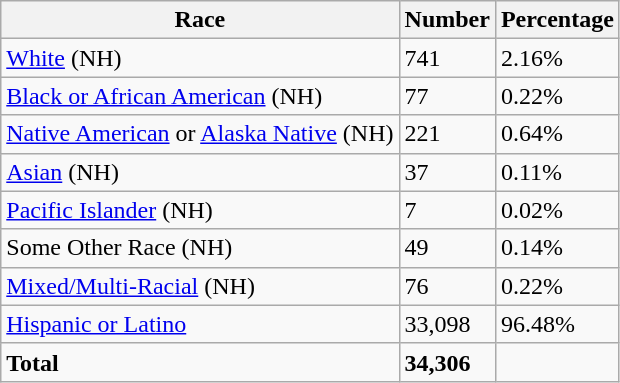<table class="wikitable">
<tr>
<th>Race</th>
<th>Number</th>
<th>Percentage</th>
</tr>
<tr>
<td><a href='#'>White</a> (NH)</td>
<td>741</td>
<td>2.16%</td>
</tr>
<tr>
<td><a href='#'>Black or African American</a> (NH)</td>
<td>77</td>
<td>0.22%</td>
</tr>
<tr>
<td><a href='#'>Native American</a> or <a href='#'>Alaska Native</a> (NH)</td>
<td>221</td>
<td>0.64%</td>
</tr>
<tr>
<td><a href='#'>Asian</a> (NH)</td>
<td>37</td>
<td>0.11%</td>
</tr>
<tr>
<td><a href='#'>Pacific Islander</a> (NH)</td>
<td>7</td>
<td>0.02%</td>
</tr>
<tr>
<td>Some Other Race (NH)</td>
<td>49</td>
<td>0.14%</td>
</tr>
<tr>
<td><a href='#'>Mixed/Multi-Racial</a> (NH)</td>
<td>76</td>
<td>0.22%</td>
</tr>
<tr>
<td><a href='#'>Hispanic or Latino</a></td>
<td>33,098</td>
<td>96.48%</td>
</tr>
<tr>
<td><strong>Total</strong></td>
<td><strong>34,306</strong></td>
<td></td>
</tr>
</table>
